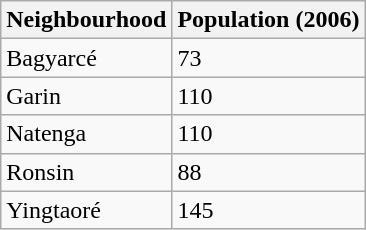<table class="wikitable">
<tr>
<th>Neighbourhood</th>
<th>Population (2006)</th>
</tr>
<tr>
<td>Bagyarcé</td>
<td>73</td>
</tr>
<tr>
<td>Garin</td>
<td>110</td>
</tr>
<tr>
<td>Natenga</td>
<td>110</td>
</tr>
<tr>
<td>Ronsin</td>
<td>88</td>
</tr>
<tr>
<td>Yingtaoré</td>
<td>145</td>
</tr>
</table>
